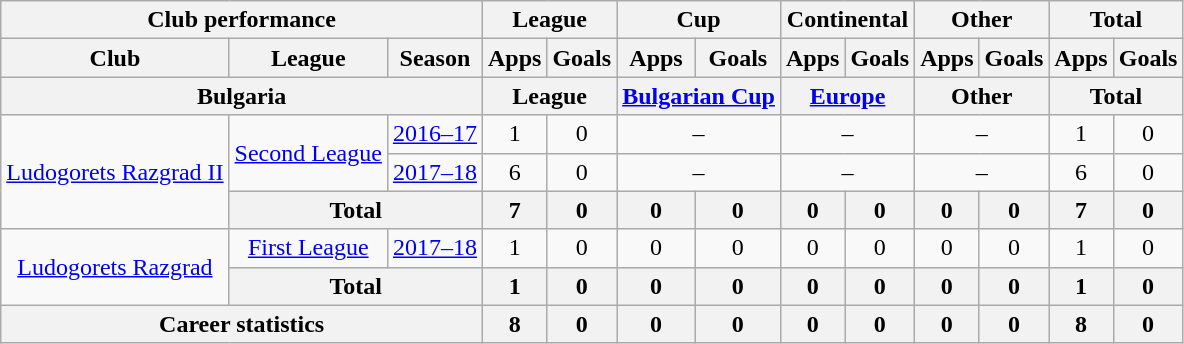<table class="wikitable" style="text-align: center">
<tr>
<th colspan="3">Club performance</th>
<th colspan="2">League</th>
<th colspan="2">Cup</th>
<th colspan="2">Continental</th>
<th colspan="2">Other</th>
<th colspan="3">Total</th>
</tr>
<tr>
<th>Club</th>
<th>League</th>
<th>Season</th>
<th>Apps</th>
<th>Goals</th>
<th>Apps</th>
<th>Goals</th>
<th>Apps</th>
<th>Goals</th>
<th>Apps</th>
<th>Goals</th>
<th>Apps</th>
<th>Goals</th>
</tr>
<tr>
<th colspan="3">Bulgaria</th>
<th colspan="2">League</th>
<th colspan="2"><a href='#'>Bulgarian Cup</a></th>
<th colspan="2"><a href='#'>Europe</a></th>
<th colspan="2">Other</th>
<th colspan="2">Total</th>
</tr>
<tr>
<td rowspan="3" valign="center"><a href='#'>Ludogorets Razgrad II</a></td>
<td rowspan="2"><a href='#'>Second League</a></td>
<td><a href='#'>2016–17</a></td>
<td>1</td>
<td>0</td>
<td colspan="2">–</td>
<td colspan="2">–</td>
<td colspan="2">–</td>
<td>1</td>
<td>0</td>
</tr>
<tr>
<td><a href='#'>2017–18</a></td>
<td>6</td>
<td>0</td>
<td colspan="2">–</td>
<td colspan="2">–</td>
<td colspan="2">–</td>
<td>6</td>
<td>0</td>
</tr>
<tr>
<th colspan=2>Total</th>
<th>7</th>
<th>0</th>
<th>0</th>
<th>0</th>
<th>0</th>
<th>0</th>
<th>0</th>
<th>0</th>
<th>7</th>
<th>0</th>
</tr>
<tr>
<td rowspan="2" valign="center"><a href='#'>Ludogorets Razgrad</a></td>
<td rowspan="1"><a href='#'>First League</a></td>
<td><a href='#'>2017–18</a></td>
<td>1</td>
<td>0</td>
<td>0</td>
<td>0</td>
<td>0</td>
<td>0</td>
<td>0</td>
<td>0</td>
<td>1</td>
<td>0</td>
</tr>
<tr>
<th colspan=2>Total</th>
<th>1</th>
<th>0</th>
<th>0</th>
<th>0</th>
<th>0</th>
<th>0</th>
<th>0</th>
<th>0</th>
<th>1</th>
<th>0</th>
</tr>
<tr>
<th colspan="3">Career statistics</th>
<th>8</th>
<th>0</th>
<th>0</th>
<th>0</th>
<th>0</th>
<th>0</th>
<th>0</th>
<th>0</th>
<th>8</th>
<th>0</th>
</tr>
</table>
